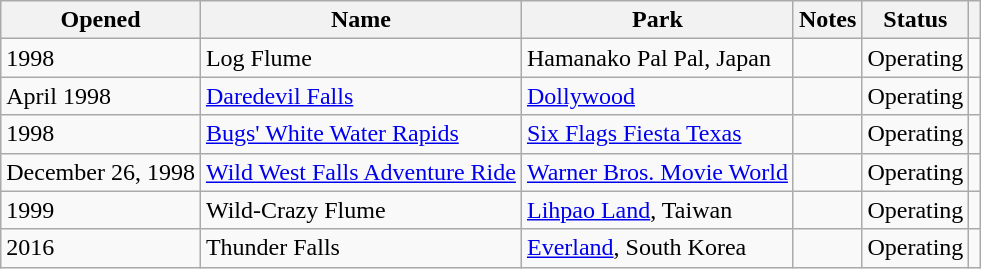<table class="wikitable sortable">
<tr>
<th>Opened</th>
<th>Name</th>
<th>Park</th>
<th>Notes</th>
<th>Status</th>
<th class="unsortable"></th>
</tr>
<tr>
<td>1998</td>
<td>Log Flume</td>
<td>Hamanako Pal Pal, Japan</td>
<td></td>
<td>Operating</td>
<td></td>
</tr>
<tr>
<td 1998-04>April 1998</td>
<td><a href='#'>Daredevil Falls</a></td>
<td><a href='#'>Dollywood</a></td>
<td></td>
<td>Operating</td>
<td></td>
</tr>
<tr>
<td>1998</td>
<td><a href='#'>Bugs' White Water Rapids</a></td>
<td><a href='#'>Six Flags Fiesta Texas</a></td>
<td></td>
<td>Operating</td>
<td></td>
</tr>
<tr>
<td 1998-12-26>December 26, 1998</td>
<td><a href='#'>Wild West Falls Adventure Ride</a></td>
<td><a href='#'>Warner Bros. Movie World</a></td>
<td></td>
<td>Operating</td>
<td></td>
</tr>
<tr>
<td>1999</td>
<td>Wild-Crazy Flume</td>
<td><a href='#'>Lihpao Land</a>, Taiwan</td>
<td></td>
<td>Operating</td>
<td></td>
</tr>
<tr>
<td>2016</td>
<td>Thunder Falls</td>
<td><a href='#'>Everland</a>, South Korea</td>
<td></td>
<td>Operating</td>
<td></td>
</tr>
</table>
